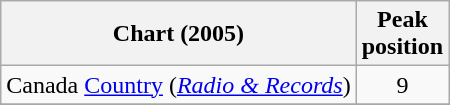<table class="wikitable sortable">
<tr>
<th align="left">Chart (2005)</th>
<th align="center">Peak<br>position</th>
</tr>
<tr>
<td align="left">Canada <a href='#'>Country</a> (<em><a href='#'>Radio & Records</a></em>)</td>
<td align="center">9</td>
</tr>
<tr>
</tr>
<tr>
</tr>
</table>
